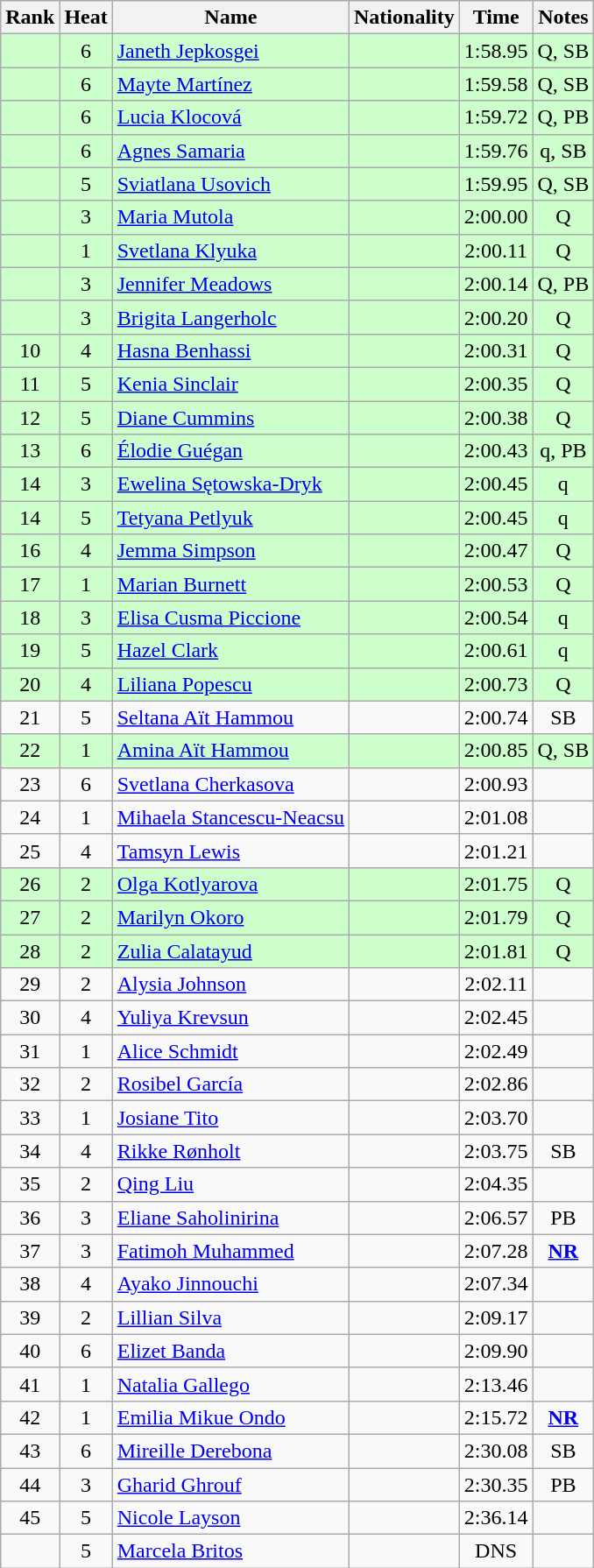<table class="wikitable sortable" style="text-align:center">
<tr>
<th>Rank</th>
<th>Heat</th>
<th>Name</th>
<th>Nationality</th>
<th>Time</th>
<th>Notes</th>
</tr>
<tr bgcolor=ccffcc>
<td></td>
<td>6</td>
<td align=left><a href='#'>Janeth Jepkosgei</a></td>
<td align=left></td>
<td>1:58.95</td>
<td>Q, SB</td>
</tr>
<tr bgcolor=ccffcc>
<td></td>
<td>6</td>
<td align=left><a href='#'>Mayte Martínez</a></td>
<td align=left></td>
<td>1:59.58</td>
<td>Q, SB</td>
</tr>
<tr bgcolor=ccffcc>
<td></td>
<td>6</td>
<td align=left><a href='#'>Lucia Klocová</a></td>
<td align=left></td>
<td>1:59.72</td>
<td>Q, PB</td>
</tr>
<tr bgcolor=ccffcc>
<td></td>
<td>6</td>
<td align=left><a href='#'>Agnes Samaria</a></td>
<td align=left></td>
<td>1:59.76</td>
<td>q, SB</td>
</tr>
<tr bgcolor=ccffcc>
<td></td>
<td>5</td>
<td align=left><a href='#'>Sviatlana Usovich</a></td>
<td align=left></td>
<td>1:59.95</td>
<td>Q, SB</td>
</tr>
<tr bgcolor=ccffcc>
<td></td>
<td>3</td>
<td align=left><a href='#'>Maria Mutola</a></td>
<td align=left></td>
<td>2:00.00</td>
<td>Q</td>
</tr>
<tr bgcolor=ccffcc>
<td></td>
<td>1</td>
<td align=left><a href='#'>Svetlana Klyuka</a></td>
<td align=left></td>
<td>2:00.11</td>
<td>Q</td>
</tr>
<tr bgcolor=ccffcc>
<td></td>
<td>3</td>
<td align=left><a href='#'>Jennifer Meadows</a></td>
<td align=left></td>
<td>2:00.14</td>
<td>Q, PB</td>
</tr>
<tr bgcolor=ccffcc>
<td></td>
<td>3</td>
<td align=left><a href='#'>Brigita Langerholc</a></td>
<td align=left></td>
<td>2:00.20</td>
<td>Q</td>
</tr>
<tr bgcolor=ccffcc>
<td>10</td>
<td>4</td>
<td align=left><a href='#'>Hasna Benhassi</a></td>
<td align=left></td>
<td>2:00.31</td>
<td>Q</td>
</tr>
<tr bgcolor=ccffcc>
<td>11</td>
<td>5</td>
<td align=left><a href='#'>Kenia Sinclair</a></td>
<td align=left></td>
<td>2:00.35</td>
<td>Q</td>
</tr>
<tr bgcolor=ccffcc>
<td>12</td>
<td>5</td>
<td align=left><a href='#'>Diane Cummins</a></td>
<td align=left></td>
<td>2:00.38</td>
<td>Q</td>
</tr>
<tr bgcolor=ccffcc>
<td>13</td>
<td>6</td>
<td align=left><a href='#'>Élodie Guégan</a></td>
<td align=left></td>
<td>2:00.43</td>
<td>q, PB</td>
</tr>
<tr bgcolor=ccffcc>
<td>14</td>
<td>3</td>
<td align=left><a href='#'>Ewelina Sętowska-Dryk</a></td>
<td align=left></td>
<td>2:00.45</td>
<td>q</td>
</tr>
<tr bgcolor=ccffcc>
<td>14</td>
<td>5</td>
<td align=left><a href='#'>Tetyana Petlyuk</a></td>
<td align=left></td>
<td>2:00.45</td>
<td>q</td>
</tr>
<tr bgcolor=ccffcc>
<td>16</td>
<td>4</td>
<td align=left><a href='#'>Jemma Simpson</a></td>
<td align=left></td>
<td>2:00.47</td>
<td>Q</td>
</tr>
<tr bgcolor=ccffcc>
<td>17</td>
<td>1</td>
<td align=left><a href='#'>Marian Burnett</a></td>
<td align=left></td>
<td>2:00.53</td>
<td>Q</td>
</tr>
<tr bgcolor=ccffcc>
<td>18</td>
<td>3</td>
<td align=left><a href='#'>Elisa Cusma Piccione</a></td>
<td align=left></td>
<td>2:00.54</td>
<td>q</td>
</tr>
<tr bgcolor=ccffcc>
<td>19</td>
<td>5</td>
<td align=left><a href='#'>Hazel Clark</a></td>
<td align=left></td>
<td>2:00.61</td>
<td>q</td>
</tr>
<tr bgcolor=ccffcc>
<td>20</td>
<td>4</td>
<td align=left><a href='#'>Liliana Popescu</a></td>
<td align=left></td>
<td>2:00.73</td>
<td>Q</td>
</tr>
<tr>
<td>21</td>
<td>5</td>
<td align=left><a href='#'>Seltana Aït Hammou</a></td>
<td align=left></td>
<td>2:00.74</td>
<td>SB</td>
</tr>
<tr bgcolor=ccffcc>
<td>22</td>
<td>1</td>
<td align=left><a href='#'>Amina Aït Hammou</a></td>
<td align=left></td>
<td>2:00.85</td>
<td>Q, SB</td>
</tr>
<tr>
<td>23</td>
<td>6</td>
<td align=left><a href='#'>Svetlana Cherkasova</a></td>
<td align=left></td>
<td>2:00.93</td>
<td></td>
</tr>
<tr>
<td>24</td>
<td>1</td>
<td align=left><a href='#'>Mihaela Stancescu-Neacsu</a></td>
<td align=left></td>
<td>2:01.08</td>
<td></td>
</tr>
<tr>
<td>25</td>
<td>4</td>
<td align=left><a href='#'>Tamsyn Lewis</a></td>
<td align=left></td>
<td>2:01.21</td>
<td></td>
</tr>
<tr bgcolor=ccffcc>
<td>26</td>
<td>2</td>
<td align=left><a href='#'>Olga Kotlyarova</a></td>
<td align=left></td>
<td>2:01.75</td>
<td>Q</td>
</tr>
<tr bgcolor=ccffcc>
<td>27</td>
<td>2</td>
<td align=left><a href='#'>Marilyn Okoro</a></td>
<td align=left></td>
<td>2:01.79</td>
<td>Q</td>
</tr>
<tr bgcolor=ccffcc>
<td>28</td>
<td>2</td>
<td align=left><a href='#'>Zulia Calatayud</a></td>
<td align=left></td>
<td>2:01.81</td>
<td>Q</td>
</tr>
<tr>
<td>29</td>
<td>2</td>
<td align=left><a href='#'>Alysia Johnson</a></td>
<td align=left></td>
<td>2:02.11</td>
<td></td>
</tr>
<tr>
<td>30</td>
<td>4</td>
<td align=left><a href='#'>Yuliya Krevsun</a></td>
<td align=left></td>
<td>2:02.45</td>
<td></td>
</tr>
<tr>
<td>31</td>
<td>1</td>
<td align=left><a href='#'>Alice Schmidt</a></td>
<td align=left></td>
<td>2:02.49</td>
<td></td>
</tr>
<tr>
<td>32</td>
<td>2</td>
<td align=left><a href='#'>Rosibel García</a></td>
<td align=left></td>
<td>2:02.86</td>
<td></td>
</tr>
<tr>
<td>33</td>
<td>1</td>
<td align=left><a href='#'>Josiane Tito</a></td>
<td align=left></td>
<td>2:03.70</td>
<td></td>
</tr>
<tr>
<td>34</td>
<td>4</td>
<td align=left><a href='#'>Rikke Rønholt</a></td>
<td align=left></td>
<td>2:03.75</td>
<td>SB</td>
</tr>
<tr>
<td>35</td>
<td>2</td>
<td align=left><a href='#'>Qing Liu</a></td>
<td align=left></td>
<td>2:04.35</td>
<td></td>
</tr>
<tr>
<td>36</td>
<td>3</td>
<td align=left><a href='#'>Eliane Saholinirina</a></td>
<td align=left></td>
<td>2:06.57</td>
<td>PB</td>
</tr>
<tr>
<td>37</td>
<td>3</td>
<td align=left><a href='#'>Fatimoh Muhammed</a></td>
<td align=left></td>
<td>2:07.28</td>
<td><strong><a href='#'>NR</a></strong></td>
</tr>
<tr>
<td>38</td>
<td>4</td>
<td align=left><a href='#'>Ayako Jinnouchi</a></td>
<td align=left></td>
<td>2:07.34</td>
<td></td>
</tr>
<tr>
<td>39</td>
<td>2</td>
<td align=left><a href='#'>Lillian Silva</a></td>
<td align=left></td>
<td>2:09.17</td>
<td></td>
</tr>
<tr>
<td>40</td>
<td>6</td>
<td align=left><a href='#'>Elizet Banda</a></td>
<td align=left></td>
<td>2:09.90</td>
<td></td>
</tr>
<tr>
<td>41</td>
<td>1</td>
<td align=left><a href='#'>Natalia Gallego</a></td>
<td align=left></td>
<td>2:13.46</td>
<td></td>
</tr>
<tr>
<td>42</td>
<td>1</td>
<td align=left><a href='#'>Emilia Mikue Ondo</a></td>
<td align=left></td>
<td>2:15.72</td>
<td><strong><a href='#'>NR</a></strong></td>
</tr>
<tr>
<td>43</td>
<td>6</td>
<td align=left><a href='#'>Mireille Derebona</a></td>
<td align=left></td>
<td>2:30.08</td>
<td>SB</td>
</tr>
<tr>
<td>44</td>
<td>3</td>
<td align=left><a href='#'>Gharid Ghrouf</a></td>
<td align=left></td>
<td>2:30.35</td>
<td>PB</td>
</tr>
<tr>
<td>45</td>
<td>5</td>
<td align=left><a href='#'>Nicole Layson</a></td>
<td align=left></td>
<td>2:36.14</td>
<td></td>
</tr>
<tr>
<td></td>
<td>5</td>
<td align=left><a href='#'>Marcela Britos</a></td>
<td align=left></td>
<td>DNS</td>
<td></td>
</tr>
</table>
